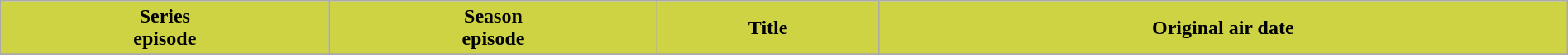<table class="wikitable plainrowheaders" style="width:100%">
<tr>
<th style="background: #ced343;">Series<br>episode</th>
<th style="background: #ced343;">Season<br>episode</th>
<th style="background: #ced343;">Title</th>
<th style="background: #ced343;">Original air date</th>
</tr>
<tr>
</tr>
</table>
